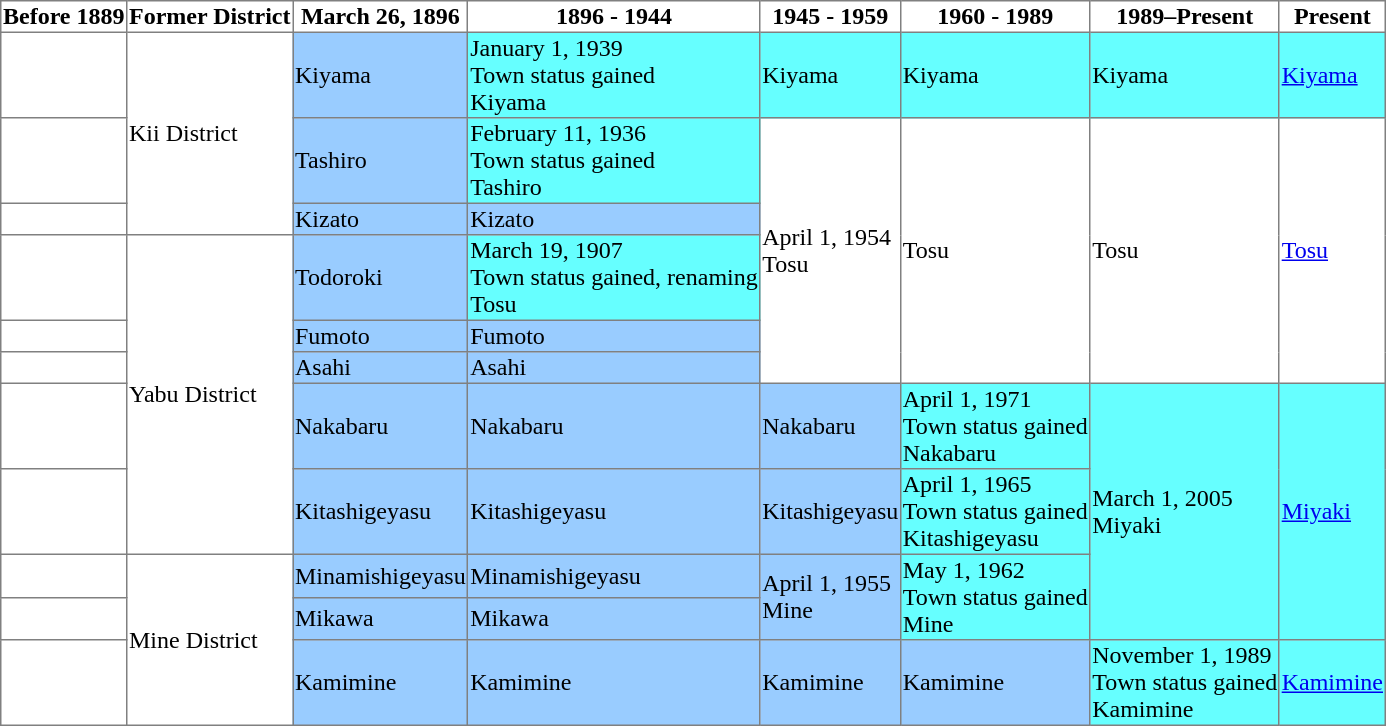<table border="1" cellspacing="0" style="border-collapse:collapse" style="font-size:x-small">
<tr>
<th>Before 1889</th>
<th>Former District</th>
<th>March 26, 1896</th>
<th>1896 - 1944</th>
<th>1945 - 1959</th>
<th>1960 - 1989</th>
<th>1989–Present</th>
<th>Present</th>
</tr>
<tr>
<th></th>
<td rowspan=3>Kii District</td>
<td bgcolor="#99CCFF">Kiyama</td>
<td bgcolor="#66FFFF">January 1, 1939<br>Town status gained<br>Kiyama</td>
<td bgcolor="#66FFFF">Kiyama</td>
<td bgcolor="#66FFFF">Kiyama</td>
<td bgcolor="#66FFFF">Kiyama</td>
<td bgcolor="#66FFFF"><a href='#'>Kiyama</a></td>
</tr>
<tr>
<th></th>
<td bgcolor="#99CCFF">Tashiro</td>
<td bgcolor="#66FFFF">February 11, 1936<br>Town status gained<br>Tashiro</td>
<td rowspan=5>April 1, 1954<br>Tosu</td>
<td rowspan=5>Tosu</td>
<td rowspan=5>Tosu</td>
<td rowspan=5><a href='#'>Tosu</a></td>
</tr>
<tr>
<th></th>
<td bgcolor="#99CCFF">Kizato</td>
<td bgcolor="#99CCFF">Kizato</td>
</tr>
<tr>
<th></th>
<td rowspan=5>Yabu District</td>
<td bgcolor="#99CCFF">Todoroki</td>
<td bgcolor="#66FFFF">March 19, 1907<br>Town status gained, renaming<br>Tosu</td>
</tr>
<tr>
<th></th>
<td bgcolor="#99CCFF">Fumoto</td>
<td bgcolor="#99CCFF">Fumoto</td>
</tr>
<tr>
<th></th>
<td bgcolor="#99CCFF">Asahi</td>
<td bgcolor="#99CCFF">Asahi</td>
</tr>
<tr>
<th></th>
<td bgcolor="#99CCFF">Nakabaru</td>
<td bgcolor="#99CCFF">Nakabaru</td>
<td bgcolor="#99CCFF">Nakabaru</td>
<td bgcolor="#66FFFF">April 1, 1971<br>Town status gained<br>Nakabaru</td>
<td rowspan=4 bgcolor="#66FFFF">March 1, 2005<br>Miyaki</td>
<td rowspan=4 bgcolor="#66FFFF"><a href='#'>Miyaki</a></td>
</tr>
<tr>
<th></th>
<td bgcolor="#99CCFF">Kitashigeyasu</td>
<td bgcolor="#99CCFF">Kitashigeyasu</td>
<td bgcolor="#99CCFF">Kitashigeyasu</td>
<td bgcolor="#66FFFF">April 1, 1965<br>Town status gained<br>Kitashigeyasu</td>
</tr>
<tr>
<th></th>
<td rowspan=3>Mine District</td>
<td bgcolor="#99CCFF">Minamishigeyasu</td>
<td bgcolor="#99CCFF">Minamishigeyasu</td>
<td rowspan=2 bgcolor="#99CCFF">April 1, 1955<br>Mine</td>
<td rowspan=2 bgcolor="#66FFFF">May 1, 1962<br>Town status gained<br>Mine</td>
</tr>
<tr>
<th></th>
<td bgcolor="#99CCFF">Mikawa</td>
<td bgcolor="#99CCFF">Mikawa</td>
</tr>
<tr>
<th></th>
<td bgcolor="#99CCFF">Kamimine</td>
<td bgcolor="#99CCFF">Kamimine</td>
<td bgcolor="#99CCFF">Kamimine</td>
<td bgcolor="#99CCFF">Kamimine</td>
<td bgcolor="#66FFFF">November 1, 1989<br>Town status gained<br>Kamimine</td>
<td bgcolor="#66FFFF"><a href='#'>Kamimine</a></td>
</tr>
</table>
